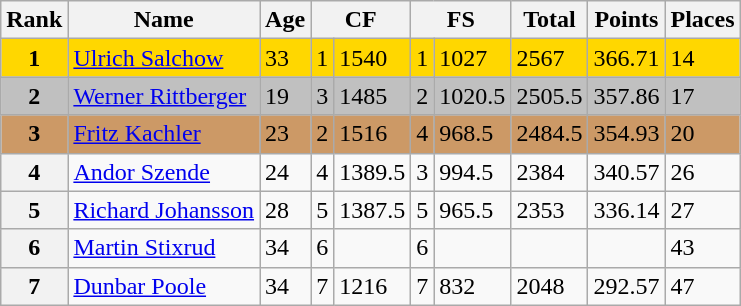<table class="wikitable">
<tr>
<th>Rank</th>
<th>Name</th>
<th>Age</th>
<th colspan=2>CF</th>
<th colspan=2>FS</th>
<th>Total</th>
<th>Points</th>
<th>Places</th>
</tr>
<tr bgcolor=gold>
<td align=center><strong>1</strong></td>
<td> <a href='#'>Ulrich Salchow</a></td>
<td>33</td>
<td>1</td>
<td>1540</td>
<td>1</td>
<td>1027</td>
<td>2567</td>
<td>366.71</td>
<td>14</td>
</tr>
<tr bgcolor=silver>
<td align=center><strong>2</strong></td>
<td> <a href='#'>Werner Rittberger</a></td>
<td>19</td>
<td>3</td>
<td>1485</td>
<td>2</td>
<td>1020.5</td>
<td>2505.5</td>
<td>357.86</td>
<td>17</td>
</tr>
<tr bgcolor=cc9966>
<td align=center><strong>3</strong></td>
<td> <a href='#'>Fritz Kachler</a></td>
<td>23</td>
<td>2</td>
<td>1516</td>
<td>4</td>
<td>968.5</td>
<td>2484.5</td>
<td>354.93</td>
<td>20</td>
</tr>
<tr>
<th>4</th>
<td> <a href='#'>Andor Szende</a></td>
<td>24</td>
<td>4</td>
<td>1389.5</td>
<td>3</td>
<td>994.5</td>
<td>2384</td>
<td>340.57</td>
<td>26</td>
</tr>
<tr>
<th>5</th>
<td> <a href='#'>Richard Johansson</a></td>
<td>28</td>
<td>5</td>
<td>1387.5</td>
<td>5</td>
<td>965.5</td>
<td>2353</td>
<td>336.14</td>
<td>27</td>
</tr>
<tr>
<th>6</th>
<td> <a href='#'>Martin Stixrud</a></td>
<td>34</td>
<td>6</td>
<td></td>
<td>6</td>
<td></td>
<td></td>
<td></td>
<td>43</td>
</tr>
<tr>
<th>7</th>
<td> <a href='#'>Dunbar Poole</a></td>
<td>34</td>
<td>7</td>
<td>1216</td>
<td>7</td>
<td>832</td>
<td>2048</td>
<td>292.57</td>
<td>47</td>
</tr>
</table>
